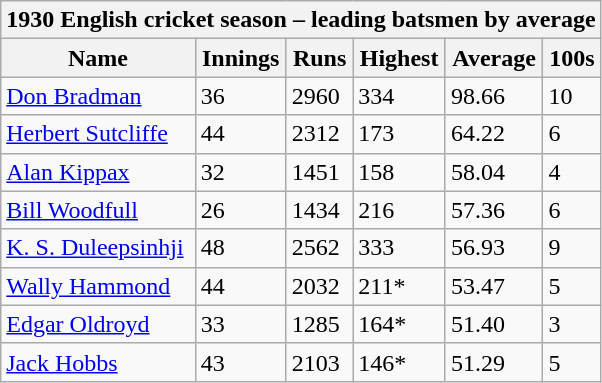<table class="wikitable">
<tr>
<th bgcolor="#efefef" colspan="7">1930 English cricket season – leading batsmen by average</th>
</tr>
<tr bgcolor="#efefef">
<th>Name</th>
<th>Innings</th>
<th>Runs</th>
<th>Highest</th>
<th>Average</th>
<th>100s</th>
</tr>
<tr>
<td><a href='#'>Don Bradman</a></td>
<td>36</td>
<td>2960</td>
<td>334</td>
<td>98.66</td>
<td>10</td>
</tr>
<tr>
<td><a href='#'>Herbert Sutcliffe</a></td>
<td>44</td>
<td>2312</td>
<td>173</td>
<td>64.22</td>
<td>6</td>
</tr>
<tr>
<td><a href='#'>Alan Kippax</a></td>
<td>32</td>
<td>1451</td>
<td>158</td>
<td>58.04</td>
<td>4</td>
</tr>
<tr>
<td><a href='#'>Bill Woodfull</a></td>
<td>26</td>
<td>1434</td>
<td>216</td>
<td>57.36</td>
<td>6</td>
</tr>
<tr>
<td><a href='#'>K. S. Duleepsinhji</a></td>
<td>48</td>
<td>2562</td>
<td>333</td>
<td>56.93</td>
<td>9</td>
</tr>
<tr>
<td><a href='#'>Wally Hammond</a></td>
<td>44</td>
<td>2032</td>
<td>211*</td>
<td>53.47</td>
<td>5</td>
</tr>
<tr>
<td><a href='#'>Edgar Oldroyd</a></td>
<td>33</td>
<td>1285</td>
<td>164*</td>
<td>51.40</td>
<td>3</td>
</tr>
<tr>
<td><a href='#'>Jack Hobbs</a></td>
<td>43</td>
<td>2103</td>
<td>146*</td>
<td>51.29</td>
<td>5</td>
</tr>
</table>
